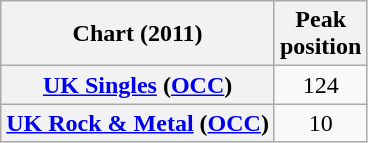<table class="wikitable sortable plainrowheaders" style="text-align:center">
<tr>
<th scope="col">Chart (2011)</th>
<th scope="col">Peak<br>position</th>
</tr>
<tr>
<th scope="row"><a href='#'>UK Singles</a> (<a href='#'>OCC</a>)</th>
<td>124</td>
</tr>
<tr>
<th scope="row"><a href='#'>UK Rock & Metal</a> (<a href='#'>OCC</a>)</th>
<td>10</td>
</tr>
</table>
